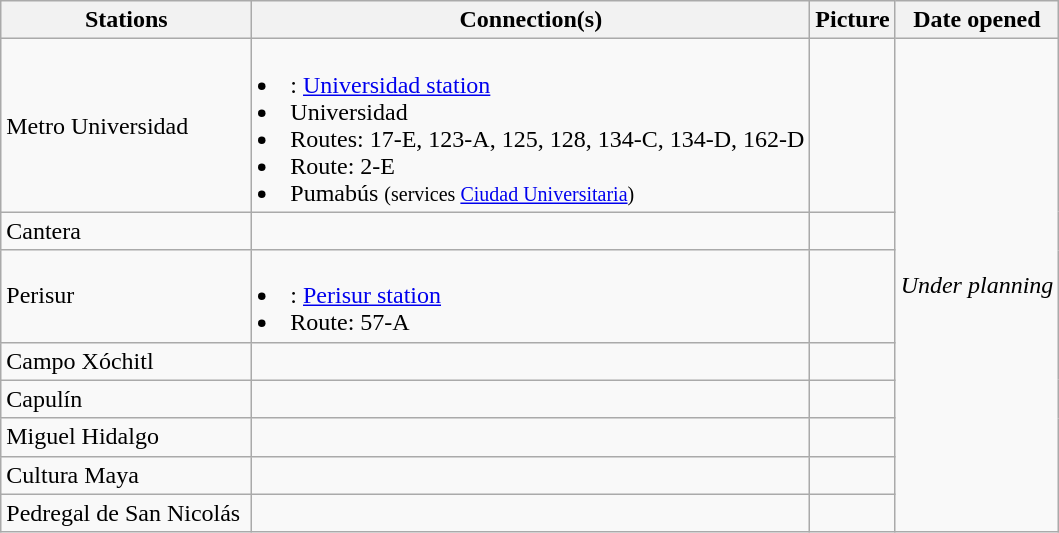<table class="wikitable">
<tr>
<th width="160px">Stations</th>
<th>Connection(s)</th>
<th>Picture</th>
<th>Date opened</th>
</tr>
<tr>
<td> Metro Universidad</td>
<td><br><li> : <a href='#'>Universidad station</a></li>
<li> Universidad</li>
<li> Routes: 17-E, 123-A, 125, 128, 134-C, 134-D, 162-D</li>
<li> Route: 2-E</li>
<li> Pumabús <small>(services <a href='#'>Ciudad Universitaria</a>)</small></li></td>
<td></td>
<td rowspan=8><em>Under planning</em></td>
</tr>
<tr>
<td> Cantera</td>
<td></td>
<td></td>
</tr>
<tr>
<td> Perisur</td>
<td><br><li> : <a href='#'>Perisur station</a></li>
<li> Route: 57-A</td>
<td></td>
</tr>
<tr>
<td> Campo Xóchitl</td>
<td></td>
<td></td>
</tr>
<tr>
<td> Capulín</td>
<td></td>
<td></td>
</tr>
<tr>
<td> Miguel Hidalgo</td>
<td></td>
<td></td>
</tr>
<tr>
<td> Cultura Maya</td>
<td></td>
<td></td>
</tr>
<tr>
<td> Pedregal de San Nicolás</td>
<td></td>
<td></td>
</tr>
</table>
